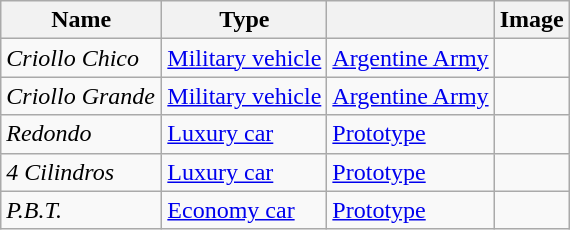<table class= "wikitable sortable">
<tr>
<th width= 100px>Name</th>
<th width= px>Type</th>
<th width= px></th>
<th width= px>Image</th>
</tr>
<tr>
<td><em>Criollo Chico</em></td>
<td><a href='#'>Military vehicle</a></td>
<td><a href='#'>Argentine Army</a></td>
<td></td>
</tr>
<tr>
<td><em>Criollo Grande</em></td>
<td><a href='#'>Military vehicle</a></td>
<td><a href='#'>Argentine Army</a></td>
<td></td>
</tr>
<tr>
<td><em>Redondo</em></td>
<td><a href='#'>Luxury car</a></td>
<td><a href='#'>Prototype</a> </td>
<td></td>
</tr>
<tr>
<td><em>4 Cilindros</em></td>
<td><a href='#'>Luxury car</a></td>
<td><a href='#'>Prototype</a> </td>
<td></td>
</tr>
<tr>
<td><em>P.B.T.</em></td>
<td><a href='#'>Economy car</a></td>
<td><a href='#'>Prototype</a> </td>
<td></td>
</tr>
</table>
